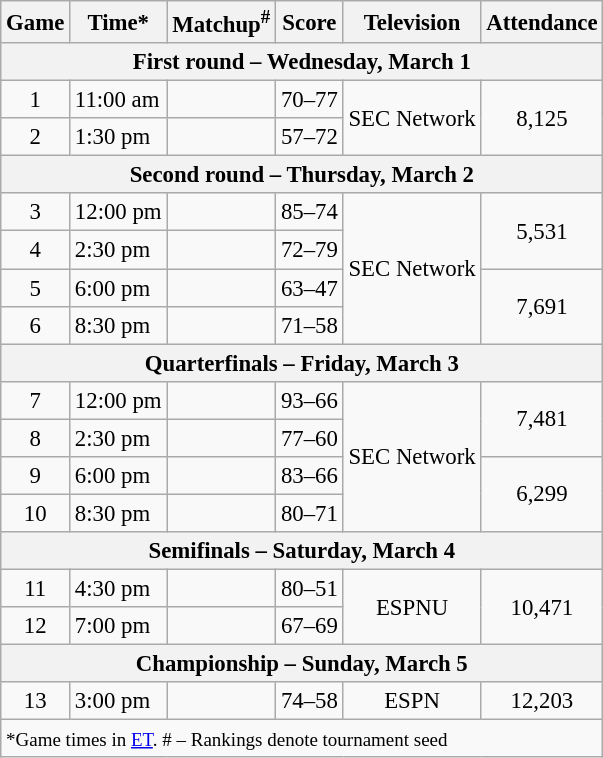<table class="wikitable" style="font-size: 95%">
<tr>
<th>Game</th>
<th>Time*</th>
<th>Matchup<sup>#</sup></th>
<th>Score</th>
<th>Television</th>
<th>Attendance</th>
</tr>
<tr>
<th colspan=6>First round – Wednesday, March 1</th>
</tr>
<tr>
<td align=center>1</td>
<td>11:00 am</td>
<td></td>
<td>70–77</td>
<td rowspan=2 align=center>SEC Network</td>
<td rowspan=2 align=center>8,125</td>
</tr>
<tr>
<td align=center>2</td>
<td>1:30 pm</td>
<td></td>
<td>57–72</td>
</tr>
<tr>
<th colspan=6>Second round – Thursday, March 2</th>
</tr>
<tr>
<td align=center>3</td>
<td>12:00 pm</td>
<td></td>
<td>85–74</td>
<td rowspan=4 align=center>SEC Network</td>
<td rowspan=2 align=center>5,531</td>
</tr>
<tr>
<td align=center>4</td>
<td>2:30 pm</td>
<td></td>
<td>72–79</td>
</tr>
<tr>
<td align=center>5</td>
<td>6:00 pm</td>
<td></td>
<td>63–47</td>
<td rowspan=2 align=center>7,691</td>
</tr>
<tr>
<td align=center>6</td>
<td>8:30 pm</td>
<td></td>
<td>71–58</td>
</tr>
<tr>
<th colspan=6>Quarterfinals – Friday, March 3</th>
</tr>
<tr>
<td align=center>7</td>
<td>12:00 pm</td>
<td></td>
<td>93–66</td>
<td rowspan=4 align=center>SEC Network</td>
<td rowspan=2 align=center>7,481</td>
</tr>
<tr>
<td align=center>8</td>
<td>2:30 pm</td>
<td></td>
<td>77–60</td>
</tr>
<tr>
<td align=center>9</td>
<td>6:00 pm</td>
<td></td>
<td>83–66</td>
<td rowspan=2 align=center>6,299</td>
</tr>
<tr>
<td align=center>10</td>
<td>8:30 pm</td>
<td></td>
<td>80–71</td>
</tr>
<tr>
<th colspan=6>Semifinals – Saturday, March 4</th>
</tr>
<tr>
<td align=center>11</td>
<td>4:30 pm</td>
<td></td>
<td>80–51</td>
<td rowspan=2 align=center>ESPNU</td>
<td rowspan=2 align=center>10,471</td>
</tr>
<tr>
<td align=center>12</td>
<td>7:00 pm</td>
<td></td>
<td>67–69</td>
</tr>
<tr>
<th colspan=6>Championship – Sunday, March 5</th>
</tr>
<tr>
<td align=center>13</td>
<td>3:00 pm</td>
<td></td>
<td>74–58</td>
<td rowspan=1 align=center>ESPN</td>
<td rowspan=1 align=center>12,203</td>
</tr>
<tr>
<td colspan=6><small>*Game times in <a href='#'>ET</a>. # – Rankings denote tournament seed</small></td>
</tr>
</table>
